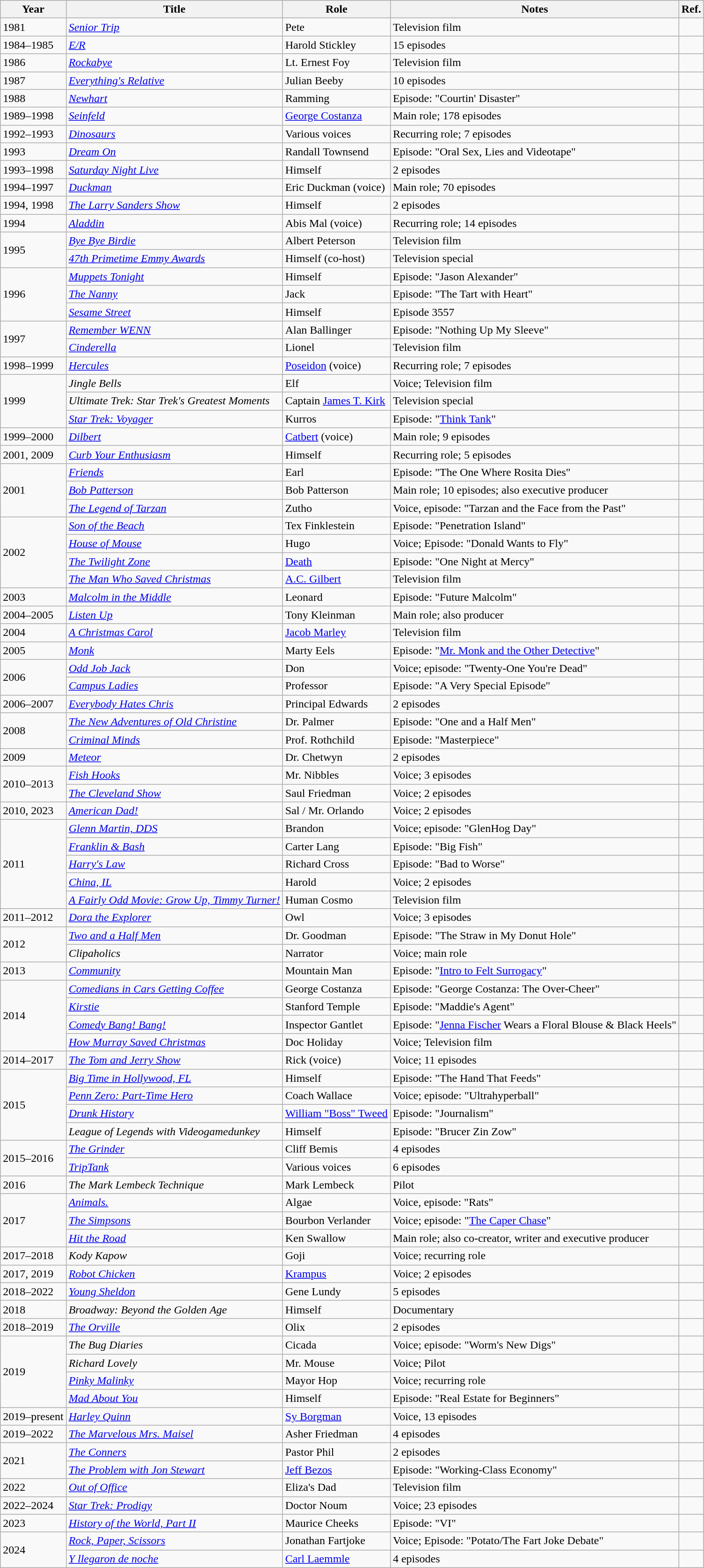<table class="wikitable sortable">
<tr>
<th>Year</th>
<th>Title</th>
<th>Role</th>
<th>Notes</th>
<th class=unsortable>Ref.</th>
</tr>
<tr>
<td>1981</td>
<td><em><a href='#'>Senior Trip</a></em></td>
<td>Pete</td>
<td>Television film</td>
<td></td>
</tr>
<tr>
<td>1984–1985</td>
<td><em><a href='#'>E/R</a></em></td>
<td>Harold Stickley</td>
<td>15 episodes</td>
<td></td>
</tr>
<tr>
<td>1986</td>
<td><em><a href='#'>Rockabye</a></em></td>
<td>Lt. Ernest Foy</td>
<td>Television film</td>
<td></td>
</tr>
<tr>
<td>1987</td>
<td><em><a href='#'>Everything's Relative</a></em></td>
<td>Julian Beeby</td>
<td>10 episodes</td>
<td></td>
</tr>
<tr>
<td>1988</td>
<td><em><a href='#'>Newhart</a></em></td>
<td>Ramming</td>
<td>Episode: "Courtin' Disaster"</td>
<td></td>
</tr>
<tr>
<td>1989–1998</td>
<td><em><a href='#'>Seinfeld</a></em></td>
<td><a href='#'>George Costanza</a></td>
<td>Main role; 178 episodes</td>
<td></td>
</tr>
<tr>
<td>1992–1993</td>
<td><em><a href='#'>Dinosaurs</a></em></td>
<td>Various voices</td>
<td>Recurring role; 7 episodes</td>
<td></td>
</tr>
<tr>
<td>1993</td>
<td><em><a href='#'>Dream On</a></em></td>
<td>Randall Townsend</td>
<td>Episode: "Oral Sex, Lies and Videotape"</td>
<td></td>
</tr>
<tr>
<td>1993–1998</td>
<td><em><a href='#'>Saturday Night Live</a></em></td>
<td>Himself</td>
<td>2 episodes</td>
<td></td>
</tr>
<tr>
<td>1994–1997</td>
<td><em><a href='#'>Duckman</a></em></td>
<td>Eric Duckman (voice)</td>
<td>Main role; 70 episodes</td>
<td></td>
</tr>
<tr>
<td>1994, 1998</td>
<td><em><a href='#'>The Larry Sanders Show</a></em></td>
<td>Himself</td>
<td>2 episodes</td>
<td></td>
</tr>
<tr>
<td>1994</td>
<td><em><a href='#'>Aladdin</a></em></td>
<td>Abis Mal (voice)</td>
<td>Recurring role; 14 episodes</td>
<td></td>
</tr>
<tr>
<td rowspan="2">1995</td>
<td><em><a href='#'>Bye Bye Birdie</a></em></td>
<td>Albert Peterson</td>
<td>Television film</td>
<td></td>
</tr>
<tr>
<td><em><a href='#'>47th Primetime Emmy Awards</a></em></td>
<td>Himself (co-host)</td>
<td>Television special</td>
<td></td>
</tr>
<tr>
<td rowspan="3">1996</td>
<td><em><a href='#'>Muppets Tonight</a></em></td>
<td>Himself</td>
<td>Episode: "Jason Alexander"</td>
<td></td>
</tr>
<tr>
<td><em><a href='#'>The Nanny</a></em></td>
<td>Jack</td>
<td>Episode: "The Tart with Heart"</td>
<td></td>
</tr>
<tr>
<td><em><a href='#'>Sesame Street</a></em></td>
<td>Himself</td>
<td>Episode 3557</td>
<td></td>
</tr>
<tr>
<td rowspan="2">1997</td>
<td><em><a href='#'>Remember WENN</a></em></td>
<td>Alan Ballinger</td>
<td>Episode: "Nothing Up My Sleeve"</td>
<td></td>
</tr>
<tr>
<td><em><a href='#'>Cinderella</a></em></td>
<td>Lionel</td>
<td>Television film</td>
<td></td>
</tr>
<tr>
<td>1998–1999</td>
<td><em><a href='#'>Hercules</a></em></td>
<td><a href='#'>Poseidon</a> (voice)</td>
<td>Recurring role; 7 episodes</td>
<td></td>
</tr>
<tr>
<td rowspan="3">1999</td>
<td><em>Jingle Bells</em></td>
<td>Elf</td>
<td>Voice; Television film</td>
<td></td>
</tr>
<tr>
<td><em>Ultimate Trek: Star Trek's Greatest Moments</em></td>
<td>Captain <a href='#'>James T. Kirk</a></td>
<td>Television special</td>
<td></td>
</tr>
<tr>
<td><em><a href='#'>Star Trek: Voyager</a></em></td>
<td>Kurros</td>
<td>Episode: "<a href='#'>Think Tank</a>"</td>
<td></td>
</tr>
<tr>
<td>1999–2000</td>
<td><em><a href='#'>Dilbert</a></em></td>
<td><a href='#'>Catbert</a> (voice)</td>
<td>Main role; 9 episodes</td>
<td></td>
</tr>
<tr>
<td>2001, 2009</td>
<td><em><a href='#'>Curb Your Enthusiasm</a></em></td>
<td>Himself</td>
<td>Recurring role; 5 episodes</td>
<td></td>
</tr>
<tr>
<td rowspan="3">2001</td>
<td><em><a href='#'>Friends</a></em></td>
<td>Earl</td>
<td>Episode: "The One Where Rosita Dies"</td>
<td></td>
</tr>
<tr>
<td><em><a href='#'>Bob Patterson</a></em></td>
<td>Bob Patterson</td>
<td>Main role; 10 episodes; also executive producer</td>
<td></td>
</tr>
<tr>
<td><em><a href='#'>The Legend of Tarzan</a></em></td>
<td>Zutho</td>
<td>Voice, episode: "Tarzan and the Face from the Past"</td>
<td></td>
</tr>
<tr>
<td rowspan="4">2002</td>
<td><em><a href='#'>Son of the Beach</a></em></td>
<td>Tex Finklestein</td>
<td>Episode: "Penetration Island"</td>
<td></td>
</tr>
<tr>
<td><em><a href='#'>House of Mouse</a></em></td>
<td>Hugo</td>
<td>Voice; Episode: "Donald Wants to Fly"</td>
<td></td>
</tr>
<tr>
<td><em><a href='#'>The Twilight Zone</a></em></td>
<td><a href='#'>Death</a></td>
<td>Episode: "One Night at Mercy"</td>
<td></td>
</tr>
<tr>
<td><em><a href='#'>The Man Who Saved Christmas</a></em></td>
<td><a href='#'>A.C. Gilbert</a></td>
<td>Television film</td>
<td></td>
</tr>
<tr>
<td>2003</td>
<td><em><a href='#'>Malcolm in the Middle</a></em></td>
<td>Leonard</td>
<td>Episode: "Future Malcolm"</td>
<td></td>
</tr>
<tr>
<td>2004–2005</td>
<td><em><a href='#'>Listen Up</a></em></td>
<td>Tony Kleinman</td>
<td>Main role; also producer</td>
<td></td>
</tr>
<tr>
<td>2004</td>
<td><em><a href='#'>A Christmas Carol</a></em></td>
<td><a href='#'>Jacob Marley</a></td>
<td>Television film</td>
<td></td>
</tr>
<tr>
<td>2005</td>
<td><em><a href='#'>Monk</a></em></td>
<td>Marty Eels</td>
<td>Episode: "<a href='#'>Mr. Monk and the Other Detective</a>"</td>
<td></td>
</tr>
<tr>
<td rowspan="2">2006</td>
<td><em><a href='#'>Odd Job Jack</a></em></td>
<td>Don</td>
<td>Voice; episode: "Twenty-One You're Dead"</td>
<td></td>
</tr>
<tr>
<td><em><a href='#'>Campus Ladies</a></em></td>
<td>Professor</td>
<td>Episode: "A Very Special Episode"</td>
<td></td>
</tr>
<tr>
<td>2006–2007</td>
<td><em><a href='#'>Everybody Hates Chris</a></em></td>
<td>Principal Edwards</td>
<td>2 episodes</td>
<td></td>
</tr>
<tr>
<td rowspan="2">2008</td>
<td><em><a href='#'>The New Adventures of Old Christine</a></em></td>
<td>Dr. Palmer</td>
<td>Episode: "One and a Half Men"</td>
<td></td>
</tr>
<tr>
<td><em><a href='#'>Criminal Minds</a></em></td>
<td>Prof. Rothchild</td>
<td>Episode: "Masterpiece"</td>
<td></td>
</tr>
<tr>
<td>2009</td>
<td><em><a href='#'>Meteor</a></em></td>
<td>Dr. Chetwyn</td>
<td>2 episodes</td>
<td></td>
</tr>
<tr>
<td rowspan="2">2010–2013</td>
<td><em><a href='#'>Fish Hooks</a></em></td>
<td>Mr. Nibbles</td>
<td>Voice; 3 episodes</td>
<td></td>
</tr>
<tr>
<td><em><a href='#'>The Cleveland Show</a></em></td>
<td>Saul Friedman</td>
<td>Voice; 2 episodes</td>
<td></td>
</tr>
<tr>
<td>2010, 2023</td>
<td><em><a href='#'>American Dad!</a></em></td>
<td>Sal / Mr. Orlando</td>
<td>Voice; 2 episodes</td>
<td></td>
</tr>
<tr>
<td rowspan="5">2011</td>
<td><em><a href='#'>Glenn Martin, DDS</a></em></td>
<td>Brandon</td>
<td>Voice; episode: "GlenHog Day"</td>
<td></td>
</tr>
<tr>
<td><em><a href='#'>Franklin & Bash</a></em></td>
<td>Carter Lang</td>
<td>Episode: "Big Fish"</td>
<td></td>
</tr>
<tr>
<td><em><a href='#'>Harry's Law</a></em></td>
<td>Richard Cross</td>
<td>Episode: "Bad to Worse"</td>
<td></td>
</tr>
<tr>
<td><em><a href='#'>China, IL</a></em></td>
<td>Harold</td>
<td>Voice; 2 episodes</td>
<td></td>
</tr>
<tr>
<td><em><a href='#'>A Fairly Odd Movie: Grow Up, Timmy Turner!</a></em></td>
<td>Human Cosmo</td>
<td>Television film</td>
<td></td>
</tr>
<tr>
<td>2011–2012</td>
<td><em><a href='#'>Dora the Explorer</a></em></td>
<td>Owl</td>
<td>Voice; 3 episodes</td>
<td></td>
</tr>
<tr>
<td rowspan="2">2012</td>
<td><em><a href='#'>Two and a Half Men</a></em></td>
<td>Dr. Goodman</td>
<td>Episode: "The Straw in My Donut Hole"</td>
<td></td>
</tr>
<tr>
<td><em>Clipaholics</em></td>
<td>Narrator</td>
<td>Voice; main role</td>
<td></td>
</tr>
<tr>
<td>2013</td>
<td><em><a href='#'>Community</a></em></td>
<td>Mountain Man</td>
<td>Episode: "<a href='#'>Intro to Felt Surrogacy</a>"</td>
<td></td>
</tr>
<tr>
<td rowspan="4">2014</td>
<td><em><a href='#'>Comedians in Cars Getting Coffee</a></em></td>
<td>George Costanza</td>
<td>Episode: "George Costanza: The Over-Cheer"</td>
<td></td>
</tr>
<tr>
<td><em><a href='#'>Kirstie</a></em></td>
<td>Stanford Temple</td>
<td>Episode: "Maddie's Agent"</td>
<td></td>
</tr>
<tr>
<td><em><a href='#'>Comedy Bang! Bang!</a></em></td>
<td>Inspector Gantlet</td>
<td>Episode: "<a href='#'>Jenna Fischer</a> Wears a Floral Blouse & Black Heels"</td>
<td></td>
</tr>
<tr>
<td><em><a href='#'>How Murray Saved Christmas</a></em></td>
<td>Doc Holiday</td>
<td>Voice; Television film</td>
<td></td>
</tr>
<tr>
<td>2014–2017</td>
<td><em><a href='#'>The Tom and Jerry Show</a></em></td>
<td>Rick (voice)</td>
<td>Voice; 11 episodes</td>
<td></td>
</tr>
<tr>
<td rowspan="4">2015</td>
<td><em><a href='#'>Big Time in Hollywood, FL</a></em></td>
<td>Himself</td>
<td>Episode: "The Hand That Feeds"</td>
<td></td>
</tr>
<tr>
<td><em><a href='#'>Penn Zero: Part-Time Hero</a></em></td>
<td>Coach Wallace</td>
<td>Voice; episode: "Ultrahyperball"</td>
<td></td>
</tr>
<tr>
<td><em><a href='#'>Drunk History</a></em></td>
<td><a href='#'>William "Boss" Tweed</a></td>
<td>Episode: "Journalism"</td>
<td></td>
</tr>
<tr>
<td><em>League of Legends with Videogamedunkey</em></td>
<td>Himself</td>
<td>Episode: "Brucer Zin Zow"</td>
<td></td>
</tr>
<tr>
<td rowspan="2">2015–2016</td>
<td><em><a href='#'>The Grinder</a></em></td>
<td>Cliff Bemis</td>
<td>4 episodes</td>
<td></td>
</tr>
<tr>
<td><em><a href='#'>TripTank</a></em></td>
<td>Various voices</td>
<td>6 episodes</td>
<td></td>
</tr>
<tr>
<td>2016</td>
<td><em>The Mark Lembeck Technique</em></td>
<td>Mark Lembeck</td>
<td>Pilot</td>
<td></td>
</tr>
<tr>
<td rowspan="3">2017</td>
<td><em><a href='#'>Animals.</a></em></td>
<td>Algae</td>
<td>Voice, episode: "Rats"</td>
<td></td>
</tr>
<tr>
<td><em><a href='#'>The Simpsons</a></em></td>
<td>Bourbon Verlander</td>
<td>Voice; episode: "<a href='#'>The Caper Chase</a>"</td>
<td></td>
</tr>
<tr>
<td><em><a href='#'>Hit the Road</a></em></td>
<td>Ken Swallow</td>
<td>Main role; also co-creator, writer and executive producer</td>
<td></td>
</tr>
<tr>
<td>2017–2018</td>
<td><em>Kody Kapow</em></td>
<td>Goji</td>
<td>Voice; recurring role</td>
<td></td>
</tr>
<tr>
<td>2017, 2019</td>
<td><em><a href='#'>Robot Chicken</a></em></td>
<td><a href='#'>Krampus</a></td>
<td>Voice; 2 episodes</td>
<td></td>
</tr>
<tr>
<td>2018–2022</td>
<td><em><a href='#'>Young Sheldon</a></em></td>
<td>Gene Lundy</td>
<td>5 episodes</td>
<td></td>
</tr>
<tr>
<td>2018</td>
<td><em>Broadway: Beyond the Golden Age</em></td>
<td>Himself</td>
<td>Documentary</td>
<td></td>
</tr>
<tr>
<td>2018–2019</td>
<td><em><a href='#'>The Orville</a></em></td>
<td>Olix</td>
<td>2 episodes</td>
<td></td>
</tr>
<tr>
<td rowspan="4">2019</td>
<td><em>The Bug Diaries</em></td>
<td>Cicada</td>
<td>Voice; episode: "Worm's New Digs"</td>
<td></td>
</tr>
<tr>
<td><em>Richard Lovely</em></td>
<td>Mr. Mouse</td>
<td>Voice; Pilot</td>
<td></td>
</tr>
<tr>
<td><em><a href='#'>Pinky Malinky</a></em></td>
<td>Mayor Hop</td>
<td>Voice; recurring role</td>
<td></td>
</tr>
<tr>
<td><em><a href='#'>Mad About You</a></em></td>
<td>Himself</td>
<td>Episode: "Real Estate for Beginners"</td>
<td></td>
</tr>
<tr>
<td>2019–present</td>
<td><em><a href='#'>Harley Quinn</a></em></td>
<td><a href='#'>Sy Borgman</a></td>
<td>Voice, 13 episodes</td>
<td></td>
</tr>
<tr>
<td>2019–2022</td>
<td><em><a href='#'>The Marvelous Mrs. Maisel</a></em></td>
<td>Asher Friedman</td>
<td>4 episodes</td>
<td></td>
</tr>
<tr>
<td rowspan="2">2021</td>
<td><em><a href='#'>The Conners</a></em></td>
<td>Pastor Phil</td>
<td>2 episodes</td>
<td></td>
</tr>
<tr>
<td><em><a href='#'>The Problem with Jon Stewart</a></em></td>
<td><a href='#'>Jeff Bezos</a></td>
<td>Episode: "Working-Class Economy"</td>
<td></td>
</tr>
<tr>
<td>2022</td>
<td><em><a href='#'>Out of Office</a></em></td>
<td>Eliza's Dad</td>
<td>Television film</td>
<td></td>
</tr>
<tr>
<td>2022–2024</td>
<td><em><a href='#'>Star Trek: Prodigy</a></em></td>
<td>Doctor Noum</td>
<td>Voice; 23 episodes</td>
<td></td>
</tr>
<tr>
<td>2023</td>
<td><em><a href='#'>History of the World, Part II</a></em></td>
<td>Maurice Cheeks</td>
<td>Episode: "VI"</td>
<td></td>
</tr>
<tr>
<td rowspan="2">2024</td>
<td><em><a href='#'>Rock, Paper, Scissors</a></em></td>
<td>Jonathan Fartjoke</td>
<td>Voice; Episode: "Potato/The Fart Joke Debate"</td>
<td></td>
</tr>
<tr>
<td><em><a href='#'>Y llegaron de noche</a></em></td>
<td><a href='#'>Carl Laemmle</a></td>
<td>4 episodes</td>
<td></td>
</tr>
</table>
